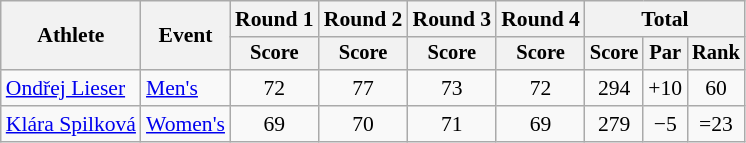<table class=wikitable style=font-size:90%;text-align:center>
<tr>
<th rowspan=2>Athlete</th>
<th rowspan=2>Event</th>
<th>Round 1</th>
<th>Round 2</th>
<th>Round 3</th>
<th>Round 4</th>
<th colspan=3>Total</th>
</tr>
<tr style=font-size:95%>
<th>Score</th>
<th>Score</th>
<th>Score</th>
<th>Score</th>
<th>Score</th>
<th>Par</th>
<th>Rank</th>
</tr>
<tr align=center>
<td align=left><a href='#'>Ondřej Lieser</a></td>
<td align=left><a href='#'>Men's</a></td>
<td>72</td>
<td>77</td>
<td>73</td>
<td>72</td>
<td>294</td>
<td>+10</td>
<td>60</td>
</tr>
<tr align=center>
<td align=left><a href='#'>Klára Spilková</a></td>
<td align=left><a href='#'>Women's</a></td>
<td>69</td>
<td>70</td>
<td>71</td>
<td>69</td>
<td>279</td>
<td>−5</td>
<td>=23</td>
</tr>
</table>
